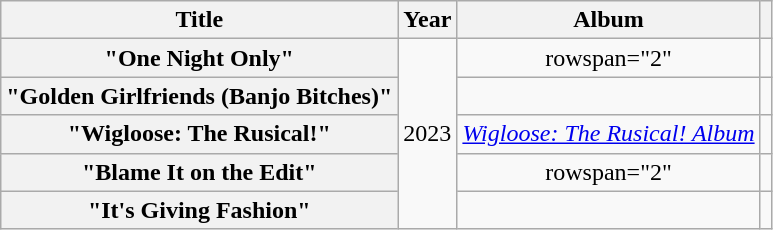<table class="wikitable plainrowheaders" style="text-align:center;">
<tr>
<th class="unsortable" scope="col">Title</th>
<th class="unsortable" scope="col">Year</th>
<th class="unsortable" scope="col">Album</th>
<th class="unsortable" scope="col"></th>
</tr>
<tr>
<th scope="row">"One Night  Only" <br></th>
<td rowspan="5">2023</td>
<td>rowspan="2" </td>
<td style="text-align: center;"></td>
</tr>
<tr>
<th scope="row">"Golden Girlfriends (Banjo Bitches)" <br></th>
<td style="text-align: center;"></td>
</tr>
<tr>
<th scope="row">"Wigloose: The Rusical!" <br></th>
<td><em><a href='#'>Wigloose: The Rusical! Album</a></em></td>
<td style="text-align: center;"></td>
</tr>
<tr>
<th scope="row">"Blame It on the Edit" <br></th>
<td>rowspan="2" </td>
<td style="text-align: center;"></td>
</tr>
<tr>
<th scope="row">"It's Giving Fashion"</th>
<td style="text-align: center;"></td>
</tr>
</table>
